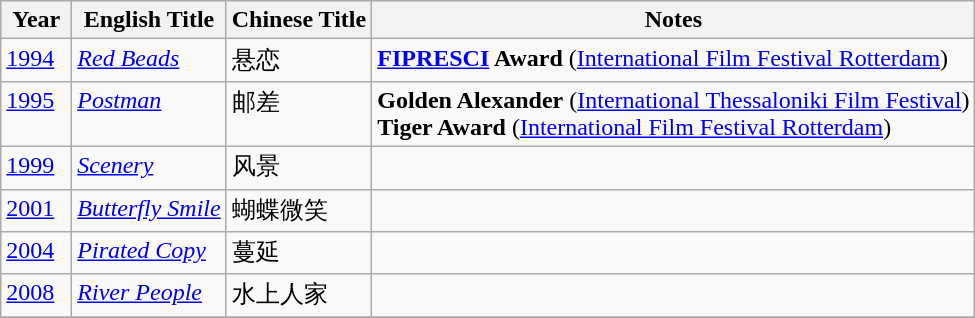<table class="wikitable">
<tr>
<th align="left" valign="top" width="40">Year</th>
<th align="left" valign="top">English Title</th>
<th align="left" valign="top">Chinese Title</th>
<th align="left" valign="top">Notes</th>
</tr>
<tr>
<td align="left" valign="top"><a href='#'>1994</a></td>
<td align="left" valign="top"><em><a href='#'>Red Beads</a></em></td>
<td align="left" valign="top">悬恋</td>
<td align="left" valign="top"><strong><a href='#'>FIPRESCI</a> Award</strong> (<a href='#'>International Film Festival Rotterdam</a>)</td>
</tr>
<tr>
<td align="left" valign="top"><a href='#'>1995</a></td>
<td align="left" valign="top"><em><a href='#'>Postman</a></em></td>
<td align="left" valign="top">邮差</td>
<td align="left" valign="top"><strong>Golden Alexander</strong> (<a href='#'>International Thessaloniki Film Festival</a>)<br><strong>Tiger Award</strong> (<a href='#'>International Film Festival Rotterdam</a>)</td>
</tr>
<tr>
<td align="left" valign="top"><a href='#'>1999</a></td>
<td align="left" valign="top"><em><a href='#'>Scenery</a></em></td>
<td align="left" valign="top">风景</td>
<td align="left" valign="top"></td>
</tr>
<tr>
<td align="left" valign="top"><a href='#'>2001</a></td>
<td align="left" valign="top"><em><a href='#'>Butterfly Smile</a></em></td>
<td align="left" valign="top">蝴蝶微笑</td>
<td align="left" valign="top"></td>
</tr>
<tr>
<td align="left" valign="top"><a href='#'>2004</a></td>
<td align="left" valign="top"><em><a href='#'>Pirated Copy</a></em></td>
<td align="left" valign="top">蔓延</td>
<td align="left" valign="top"></td>
</tr>
<tr>
<td align="left" valign="top"><a href='#'>2008</a></td>
<td align="left" valign="top"><em><a href='#'>River People</a></em></td>
<td align="left" valign="top">水上人家</td>
<td align="left" valign="top"></td>
</tr>
<tr>
</tr>
</table>
